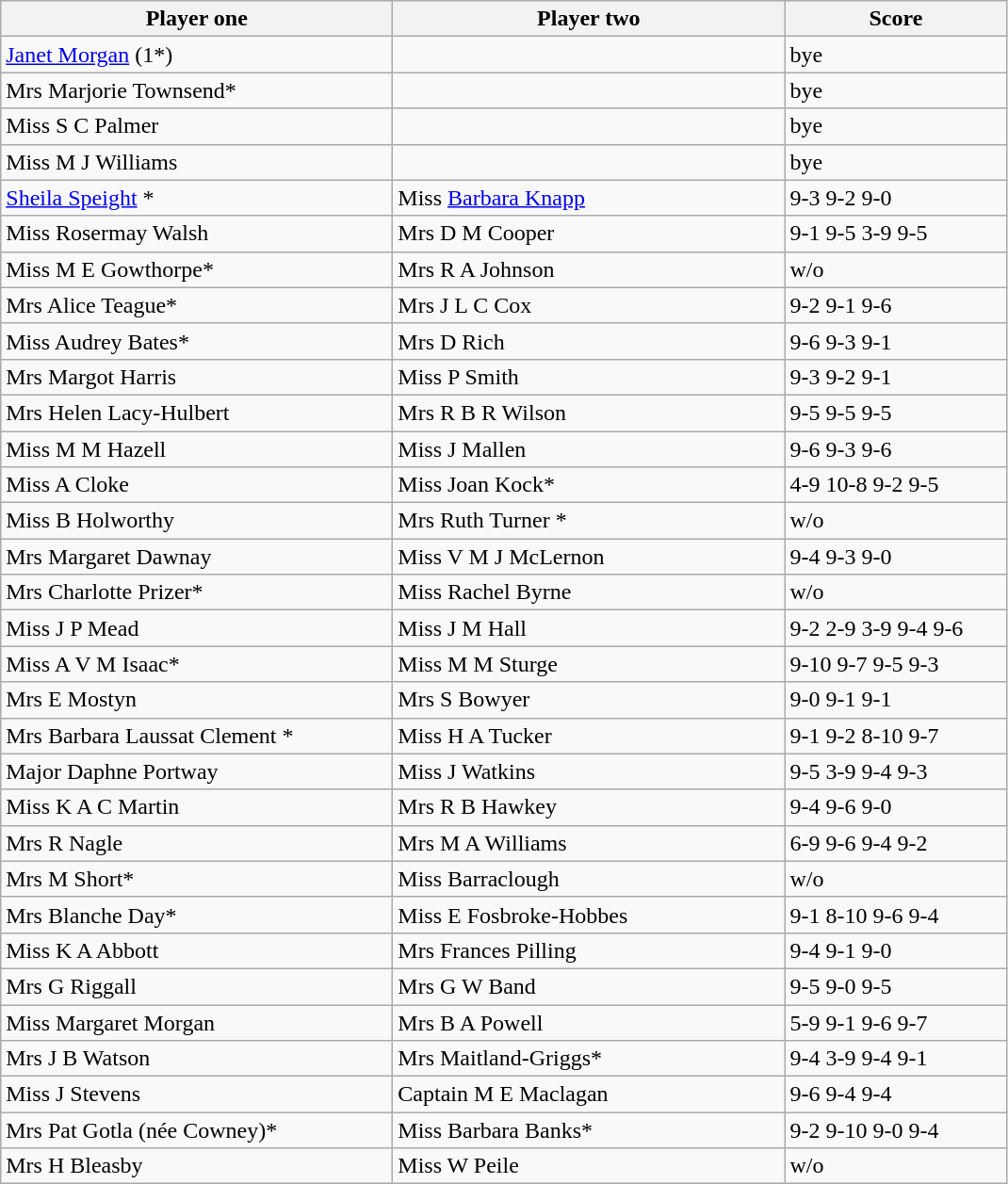<table class="wikitable">
<tr>
<th width=270>Player one</th>
<th width=270>Player two</th>
<th width=150>Score</th>
</tr>
<tr>
<td><a href='#'>Janet Morgan</a> (1*)</td>
<td></td>
<td>bye</td>
</tr>
<tr>
<td> Mrs Marjorie Townsend*</td>
<td></td>
<td>bye</td>
</tr>
<tr>
<td> Miss S C Palmer</td>
<td></td>
<td>bye</td>
</tr>
<tr>
<td> Miss M J Williams</td>
<td></td>
<td>bye</td>
</tr>
<tr>
<td><a href='#'>Sheila Speight</a> *</td>
<td> Miss <a href='#'>Barbara Knapp</a></td>
<td>9-3 9-2 9-0</td>
</tr>
<tr>
<td> Miss Rosermay Walsh</td>
<td> Mrs D M Cooper</td>
<td>9-1 9-5 3-9 9-5</td>
</tr>
<tr>
<td> Miss M E Gowthorpe*</td>
<td> Mrs R A Johnson</td>
<td>w/o</td>
</tr>
<tr>
<td> Mrs Alice Teague*</td>
<td> Mrs J L C Cox</td>
<td>9-2 9-1 9-6</td>
</tr>
<tr>
<td> Miss Audrey Bates*</td>
<td> Mrs D Rich</td>
<td>9-6 9-3 9-1</td>
</tr>
<tr>
<td> Mrs Margot Harris</td>
<td> Miss P Smith</td>
<td>9-3 9-2 9-1</td>
</tr>
<tr>
<td> Mrs Helen Lacy-Hulbert</td>
<td> Mrs R B R Wilson</td>
<td>9-5 9-5 9-5</td>
</tr>
<tr>
<td> Miss M M Hazell</td>
<td> Miss J Mallen</td>
<td>9-6 9-3 9-6</td>
</tr>
<tr>
<td> Miss A Cloke</td>
<td> Miss Joan Kock*</td>
<td>4-9 10-8 9-2 9-5</td>
</tr>
<tr>
<td> Miss B Holworthy</td>
<td> Mrs Ruth Turner *</td>
<td>w/o</td>
</tr>
<tr>
<td> Mrs Margaret Dawnay</td>
<td> Miss V M J McLernon</td>
<td>9-4 9-3 9-0</td>
</tr>
<tr>
<td> Mrs Charlotte Prizer*</td>
<td> Miss Rachel Byrne</td>
<td>w/o</td>
</tr>
<tr>
<td> Miss J P Mead</td>
<td> Miss J M Hall</td>
<td>9-2 2-9 3-9 9-4 9-6</td>
</tr>
<tr>
<td> Miss A V M Isaac*</td>
<td> Miss M M Sturge</td>
<td>9-10 9-7 9-5 9-3</td>
</tr>
<tr>
<td> Mrs E Mostyn</td>
<td> Mrs S Bowyer</td>
<td>9-0 9-1 9-1</td>
</tr>
<tr>
<td> Mrs Barbara Laussat Clement *</td>
<td> Miss H A Tucker</td>
<td>9-1 9-2 8-10 9-7</td>
</tr>
<tr>
<td> Major Daphne Portway</td>
<td> Miss J Watkins</td>
<td>9-5 3-9 9-4 9-3</td>
</tr>
<tr>
<td> Miss K A C Martin</td>
<td> Mrs R B Hawkey</td>
<td>9-4 9-6 9-0</td>
</tr>
<tr>
<td> Mrs R Nagle</td>
<td> Mrs M A Williams</td>
<td>6-9 9-6 9-4 9-2</td>
</tr>
<tr>
<td> Mrs M Short*</td>
<td> Miss Barraclough</td>
<td>w/o</td>
</tr>
<tr>
<td> Mrs Blanche Day*</td>
<td> Miss E Fosbroke-Hobbes</td>
<td>9-1 8-10 9-6 9-4</td>
</tr>
<tr>
<td> Miss K A Abbott</td>
<td> Mrs Frances Pilling</td>
<td>9-4 9-1 9-0</td>
</tr>
<tr>
<td> Mrs G Riggall</td>
<td> Mrs G W Band</td>
<td>9-5 9-0 9-5</td>
</tr>
<tr>
<td> Miss Margaret Morgan</td>
<td> Mrs B A Powell</td>
<td>5-9 9-1 9-6 9-7</td>
</tr>
<tr>
<td> Mrs J B Watson</td>
<td> Mrs Maitland-Griggs*</td>
<td>9-4 3-9 9-4 9-1</td>
</tr>
<tr>
<td> Miss J Stevens</td>
<td> Captain M E Maclagan</td>
<td>9-6 9-4 9-4</td>
</tr>
<tr>
<td> Mrs Pat Gotla (née Cowney)*</td>
<td> Miss Barbara Banks*</td>
<td>9-2 9-10 9-0 9-4</td>
</tr>
<tr>
<td> Mrs H Bleasby</td>
<td> Miss W Peile</td>
<td>w/o</td>
</tr>
</table>
